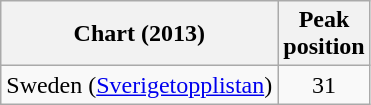<table class="wikitable">
<tr>
<th>Chart (2013)</th>
<th>Peak<br>position</th>
</tr>
<tr>
<td>Sweden (<a href='#'>Sverigetopplistan</a>)</td>
<td align="center">31</td>
</tr>
</table>
